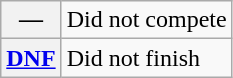<table class="wikitable">
<tr>
<th scope="row">—</th>
<td>Did not compete</td>
</tr>
<tr>
<th scope="row"><a href='#'>DNF</a></th>
<td>Did not finish</td>
</tr>
</table>
